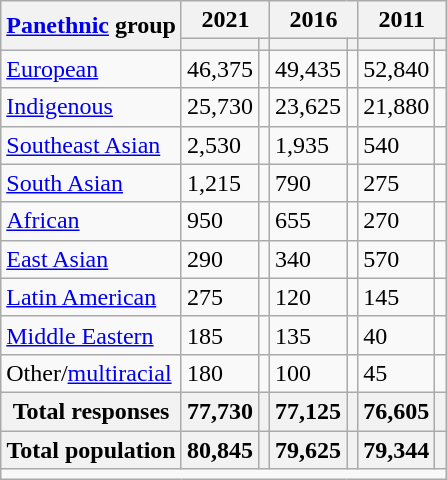<table class="wikitable collapsible sortable">
<tr>
<th rowspan="2"><a href='#'>Panethnic</a> group</th>
<th colspan="2">2021</th>
<th colspan="2">2016</th>
<th colspan="2">2011</th>
</tr>
<tr>
<th><a href='#'></a></th>
<th></th>
<th></th>
<th></th>
<th></th>
<th></th>
</tr>
<tr>
<td><a href='#'>European</a></td>
<td>46,375</td>
<td></td>
<td>49,435</td>
<td></td>
<td>52,840</td>
<td></td>
</tr>
<tr>
<td><a href='#'>Indigenous</a></td>
<td>25,730</td>
<td></td>
<td>23,625</td>
<td></td>
<td>21,880</td>
<td></td>
</tr>
<tr>
<td><a href='#'>Southeast Asian</a></td>
<td>2,530</td>
<td></td>
<td>1,935</td>
<td></td>
<td>540</td>
<td></td>
</tr>
<tr>
<td><a href='#'>South Asian</a></td>
<td>1,215</td>
<td></td>
<td>790</td>
<td></td>
<td>275</td>
<td></td>
</tr>
<tr>
<td><a href='#'>African</a></td>
<td>950</td>
<td></td>
<td>655</td>
<td></td>
<td>270</td>
<td></td>
</tr>
<tr>
<td><a href='#'>East Asian</a></td>
<td>290</td>
<td></td>
<td>340</td>
<td></td>
<td>570</td>
<td></td>
</tr>
<tr>
<td><a href='#'>Latin American</a></td>
<td>275</td>
<td></td>
<td>120</td>
<td></td>
<td>145</td>
<td></td>
</tr>
<tr>
<td><a href='#'>Middle Eastern</a></td>
<td>185</td>
<td></td>
<td>135</td>
<td></td>
<td>40</td>
<td></td>
</tr>
<tr>
<td>Other/<a href='#'>multiracial</a></td>
<td>180</td>
<td></td>
<td>100</td>
<td></td>
<td>45</td>
<td></td>
</tr>
<tr>
<th>Total responses</th>
<th>77,730</th>
<th></th>
<th>77,125</th>
<th></th>
<th>76,605</th>
<th></th>
</tr>
<tr class="sortbottom">
<th>Total population</th>
<th>80,845</th>
<th></th>
<th>79,625</th>
<th></th>
<th>79,344</th>
<th></th>
</tr>
<tr class="sortbottom">
<td colspan="15"></td>
</tr>
</table>
